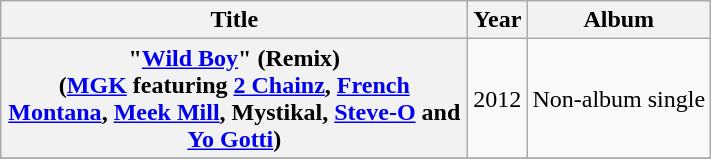<table class="wikitable plainrowheaders" style="text-align:center;" border="1">
<tr>
<th scope="col" style="width:19em;">Title</th>
<th scope="col">Year</th>
<th scope="col">Album</th>
</tr>
<tr>
<th scope="row">"<a href='#'>Wild Boy</a>" (Remix)<br><span>(<a href='#'>MGK</a> featuring <a href='#'>2 Chainz</a>, <a href='#'>French Montana</a>, <a href='#'>Meek Mill</a>, Mystikal, <a href='#'>Steve-O</a> and <a href='#'>Yo Gotti</a>)</span></th>
<td>2012</td>
<td>Non-album single</td>
</tr>
<tr>
</tr>
</table>
